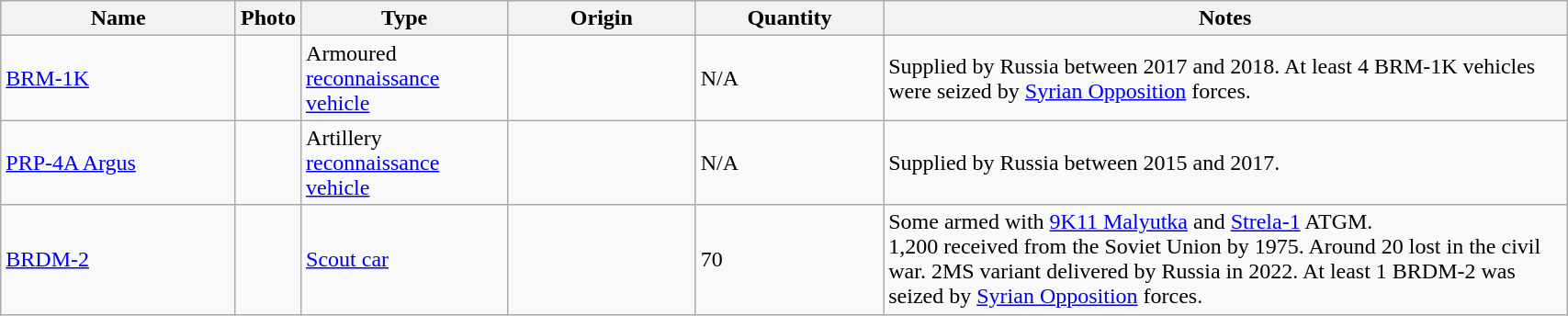<table class="wikitable" style="width:90%;">
<tr>
<th style="width:15%;">Name</th>
<th>Photo</th>
<th>Type</th>
<th style="width:12%;">Origin</th>
<th style="width:12%;">Quantity</th>
<th>Notes</th>
</tr>
<tr>
<td><a href='#'>BRM-1K</a></td>
<td></td>
<td>Armoured <a href='#'>reconnaissance vehicle</a></td>
<td></td>
<td>N/A</td>
<td>Supplied by Russia between 2017 and 2018. At least 4 BRM-1K vehicles were seized by <a href='#'>Syrian Opposition</a> forces.</td>
</tr>
<tr>
<td><a href='#'>PRP-4A Argus</a></td>
<td></td>
<td>Artillery <a href='#'>reconnaissance vehicle</a></td>
<td></td>
<td>N/A</td>
<td>Supplied by Russia between 2015 and 2017.</td>
</tr>
<tr>
<td><a href='#'>BRDM-2</a></td>
<td></td>
<td><a href='#'>Scout car</a></td>
<td><br></td>
<td>70</td>
<td>Some armed with <a href='#'>9K11 Malyutka</a> and <a href='#'>Strela-1</a> ATGM.<br> 1,200 received from the Soviet Union by 1975. Around 20 lost in the civil war. 2MS variant delivered by Russia in 2022. At least 1 BRDM-2 was seized by <a href='#'>Syrian Opposition</a> forces.</td>
</tr>
</table>
